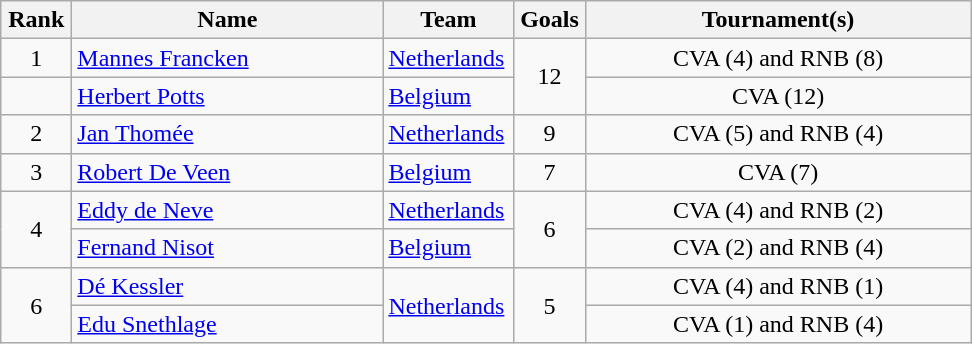<table class="wikitable" style="text-align: center;">
<tr>
<th style="width: 40px;">Rank</th>
<th style="width: 200px;">Name</th>
<th style="width: 80px;">Team</th>
<th style="width: 40px;">Goals</th>
<th style="width: 250px;">Tournament(s)</th>
</tr>
<tr>
<td>1</td>
<td align="left"> <a href='#'>Mannes Francken</a></td>
<td align="left"><a href='#'>Netherlands</a></td>
<td rowspan="2">12</td>
<td>CVA (4) and RNB (8)</td>
</tr>
<tr>
<td></td>
<td align="left"> <a href='#'>Herbert Potts</a></td>
<td align="left"><a href='#'>Belgium</a></td>
<td>CVA (12)</td>
</tr>
<tr>
<td>2</td>
<td align="left"> <a href='#'>Jan Thomée</a></td>
<td align="left"><a href='#'>Netherlands</a></td>
<td>9</td>
<td>CVA (5) and RNB (4)</td>
</tr>
<tr>
<td>3</td>
<td align="left"> <a href='#'>Robert De Veen</a></td>
<td align="left"><a href='#'>Belgium</a></td>
<td>7</td>
<td>CVA (7)</td>
</tr>
<tr>
<td rowspan="2">4</td>
<td align="left"> <a href='#'>Eddy de Neve</a></td>
<td align="left"><a href='#'>Netherlands</a></td>
<td rowspan="2">6</td>
<td>CVA (4) and RNB (2)</td>
</tr>
<tr>
<td align="left"> <a href='#'>Fernand Nisot</a></td>
<td align="left"><a href='#'>Belgium</a></td>
<td>CVA (2) and RNB (4)</td>
</tr>
<tr>
<td rowspan="2">6</td>
<td align="left"> <a href='#'>Dé Kessler</a></td>
<td rowspan="2" align="left"><a href='#'>Netherlands</a></td>
<td rowspan="2">5</td>
<td>CVA (4) and RNB (1)</td>
</tr>
<tr>
<td align="left"> <a href='#'>Edu Snethlage</a></td>
<td>CVA (1) and RNB (4)</td>
</tr>
</table>
